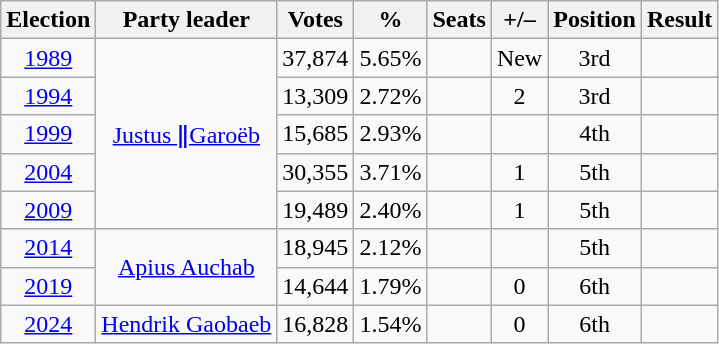<table class="wikitable" style="text-align:center">
<tr>
<th>Election</th>
<th>Party leader</th>
<th>Votes</th>
<th>%</th>
<th>Seats</th>
<th>+/–</th>
<th>Position</th>
<th><strong>Result</strong></th>
</tr>
<tr>
<td><a href='#'>1989</a></td>
<td rowspan="5"><a href='#'>Justus ǁGaroëb</a></td>
<td>37,874</td>
<td>5.65%</td>
<td></td>
<td>New</td>
<td> 3rd</td>
<td></td>
</tr>
<tr>
<td><a href='#'>1994</a></td>
<td>13,309</td>
<td>2.72%</td>
<td></td>
<td> 2</td>
<td> 3rd</td>
<td></td>
</tr>
<tr>
<td><a href='#'>1999</a></td>
<td>15,685</td>
<td>2.93%</td>
<td></td>
<td></td>
<td> 4th</td>
<td></td>
</tr>
<tr>
<td><a href='#'>2004</a></td>
<td>30,355</td>
<td>3.71%</td>
<td></td>
<td> 1</td>
<td> 5th</td>
<td></td>
</tr>
<tr>
<td><a href='#'>2009</a></td>
<td>19,489</td>
<td>2.40%</td>
<td></td>
<td> 1</td>
<td> 5th</td>
<td></td>
</tr>
<tr>
<td><a href='#'>2014</a></td>
<td rowspan="2"><a href='#'>Apius Auchab</a></td>
<td>18,945</td>
<td>2.12%</td>
<td></td>
<td></td>
<td> 5th</td>
<td></td>
</tr>
<tr>
<td><a href='#'>2019</a></td>
<td>14,644</td>
<td>1.79%</td>
<td></td>
<td> 0</td>
<td> 6th</td>
<td></td>
</tr>
<tr>
<td><a href='#'>2024</a></td>
<td><a href='#'>Hendrik Gaobaeb</a></td>
<td>16,828</td>
<td>1.54%</td>
<td></td>
<td> 0</td>
<td> 6th</td>
<td></td>
</tr>
</table>
